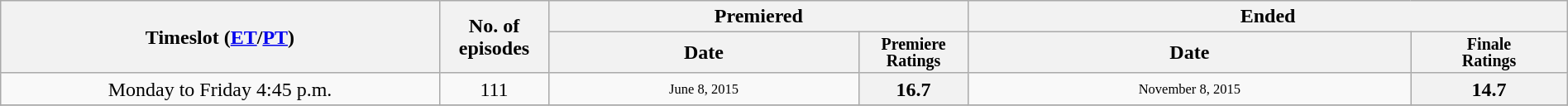<table class="wikitable plainrowheaders" style="text-align:center; width:100%;">
<tr>
<th scope="col" style="width:28%;" rowspan="2">Timeslot (<a href='#'>ET</a>/<a href='#'>PT</a>)</th>
<th scope="col" style="width:7%;" rowspan="2">No. of<br>episodes</th>
<th scope="col" colspan=2>Premiered</th>
<th scope="col" colspan=2>Ended</th>
</tr>
<tr>
<th scope="col">Date</th>
<th scope="col" span style="width:7%; font-size:smaller; line-height:100%;">Premiere<br>Ratings</th>
<th scope="col">Date</th>
<th scope="col" span style="width:10%; font-size:smaller; line-height:100%;">Finale<br>Ratings</th>
</tr>
<tr>
<td>Monday to Friday 4:45 p.m.</td>
<td>111</td>
<td style="font-size:11px;line-height:110%">June 8, 2015</td>
<th>16.7</th>
<td style="font-size:11px;line-height:110%">November 8, 2015</td>
<th>14.7</th>
</tr>
<tr>
</tr>
</table>
